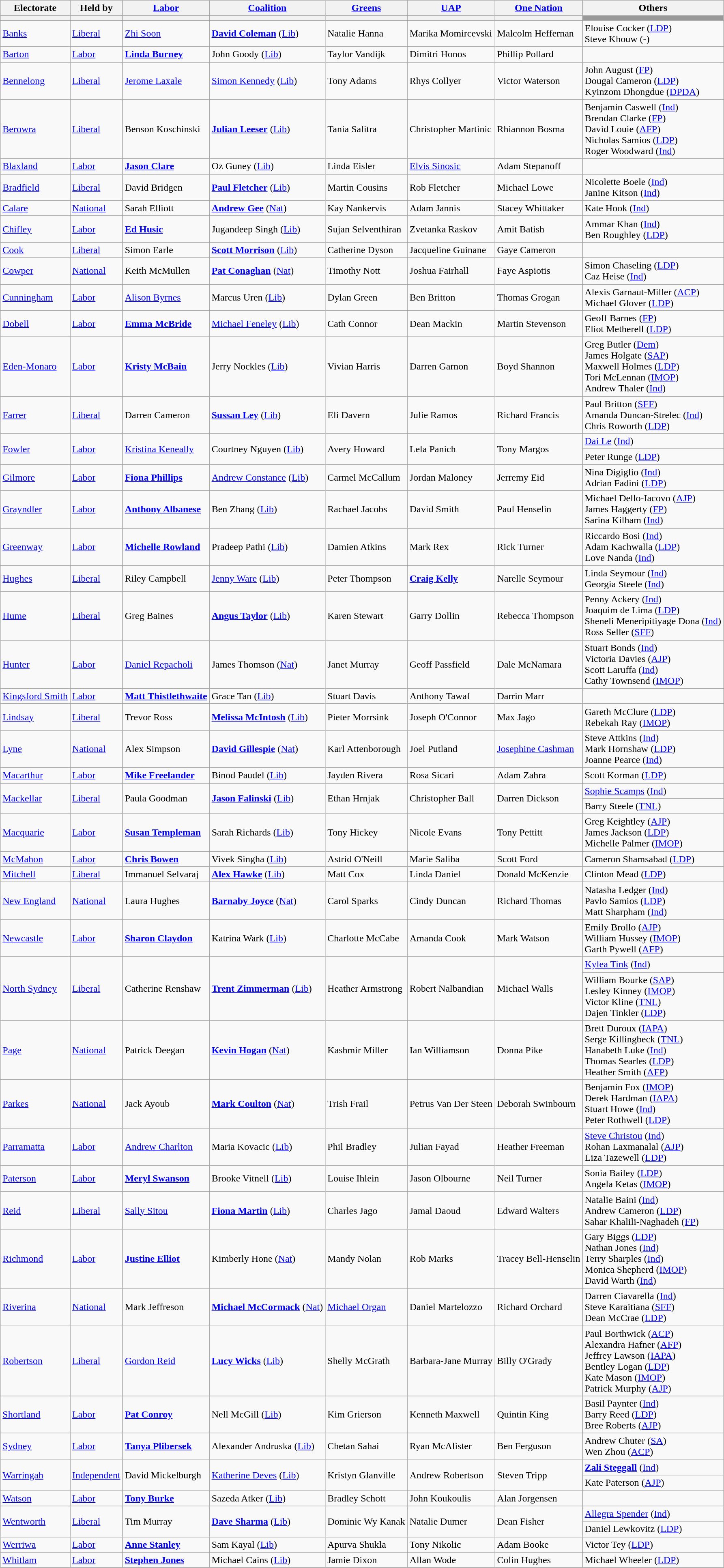<table class=wikitable>
<tr>
<th>Electorate</th>
<th>Held by</th>
<th><strong><a href='#'>Labor</a></strong></th>
<th><a href='#'>Coalition</a></th>
<th><a href='#'>Greens</a></th>
<th><a href='#'>UAP</a></th>
<th><a href='#'>One Nation</a></th>
<th>Others</th>
</tr>
<tr style=background:#ccc>
<th></th>
<th></th>
<th></th>
<th></th>
<th></th>
<th></th>
<th></th>
<th style=background:#999></th>
</tr>
<tr>
<td><a href='#'>Banks</a></td>
<td><a href='#'>Liberal</a></td>
<td><a href='#'>Zhi Soon</a></td>
<td><strong><a href='#'>David Coleman</a></strong> (<a href='#'>Lib</a>)</td>
<td>Natalie Hanna</td>
<td>Marika Momircevski</td>
<td>Malcolm Heffernan</td>
<td>Elouise Cocker (<a href='#'>LDP</a>)<br>Steve Khouw (-)</td>
</tr>
<tr>
<td><a href='#'>Barton</a></td>
<td><a href='#'>Labor</a></td>
<td><strong><a href='#'>Linda Burney</a></strong></td>
<td>John Goody (<a href='#'>Lib</a>)</td>
<td>Taylor Vandijk</td>
<td>Dimitri Honos</td>
<td>Phillip Pollard</td>
<td></td>
</tr>
<tr>
<td><a href='#'>Bennelong</a></td>
<td><a href='#'>Liberal</a></td>
<td><a href='#'>Jerome Laxale</a></td>
<td><a href='#'>Simon Kennedy</a> (<a href='#'>Lib</a>)</td>
<td>Tony Adams</td>
<td>Rhys Collyer</td>
<td>Victor Waterson</td>
<td>John August (<a href='#'>FP</a>) <br>Dougal Cameron (<a href='#'>LDP</a>) <br>Kyinzom Dhongdue (<a href='#'>DPDA</a>)</td>
</tr>
<tr>
<td><a href='#'>Berowra</a></td>
<td><a href='#'>Liberal</a></td>
<td>Benson Koschinski</td>
<td><strong><a href='#'>Julian Leeser</a></strong> (<a href='#'>Lib</a>)</td>
<td>Tania Salitra</td>
<td>Christopher Martinic</td>
<td>Rhiannon Bosma</td>
<td>Benjamin Caswell (<a href='#'>Ind</a>) <br>Brendan Clarke (<a href='#'>FP</a>) <br>David Louie (<a href='#'>AFP</a>)<br>Nicholas Samios (<a href='#'>LDP</a>)<br>Roger Woodward (<a href='#'>Ind</a>)</td>
</tr>
<tr>
<td><a href='#'>Blaxland</a></td>
<td><a href='#'>Labor</a></td>
<td><strong><a href='#'>Jason Clare</a></strong></td>
<td>Oz Guney (<a href='#'>Lib</a>)</td>
<td>Linda Eisler</td>
<td><a href='#'>Elvis Sinosic</a></td>
<td>Adam Stepanoff</td>
<td></td>
</tr>
<tr>
<td><a href='#'>Bradfield</a></td>
<td><a href='#'>Liberal</a></td>
<td>David Bridgen</td>
<td><strong><a href='#'>Paul Fletcher</a></strong> (<a href='#'>Lib</a>)</td>
<td>Martin Cousins</td>
<td>Rob Fletcher</td>
<td>Michael Lowe</td>
<td>Nicolette Boele (<a href='#'>Ind</a>)<br>Janine Kitson (<a href='#'>Ind</a>)</td>
</tr>
<tr>
<td><a href='#'>Calare</a></td>
<td><a href='#'>National</a></td>
<td>Sarah Elliott</td>
<td><strong><a href='#'>Andrew Gee</a></strong> (<a href='#'>Nat</a>)</td>
<td>Kay Nankervis</td>
<td>Adam Jannis</td>
<td>Stacey Whittaker</td>
<td>Kate Hook (<a href='#'>Ind</a>)</td>
</tr>
<tr>
<td><a href='#'>Chifley</a></td>
<td><a href='#'>Labor</a></td>
<td><strong><a href='#'>Ed Husic</a></strong></td>
<td>Jugandeep Singh (<a href='#'>Lib</a>)</td>
<td>Sujan Selventhiran</td>
<td>Zvetanka Raskov</td>
<td>Amit Batish</td>
<td>Ammar Khan (<a href='#'>Ind</a>) <br>Ben Roughley (<a href='#'>LDP</a>)</td>
</tr>
<tr>
<td><a href='#'>Cook</a></td>
<td><a href='#'>Liberal</a></td>
<td>Simon Earle</td>
<td><strong><a href='#'>Scott Morrison</a></strong> (<a href='#'>Lib</a>)</td>
<td>Catherine Dyson</td>
<td>Jacqueline Guinane</td>
<td>Gaye Cameron</td>
<td></td>
</tr>
<tr>
<td><a href='#'>Cowper</a></td>
<td><a href='#'>National</a></td>
<td>Keith McMullen</td>
<td><strong><a href='#'>Pat Conaghan</a></strong> (<a href='#'>Nat</a>)</td>
<td>Timothy Nott</td>
<td>Joshua Fairhall</td>
<td>Faye Aspiotis</td>
<td>Simon Chaseling (<a href='#'>LDP</a>) <br>Caz Heise (<a href='#'>Ind</a>)</td>
</tr>
<tr>
<td><a href='#'>Cunningham</a></td>
<td><a href='#'>Labor</a></td>
<td><a href='#'>Alison Byrnes</a></td>
<td>Marcus Uren (<a href='#'>Lib</a>)</td>
<td>Dylan Green</td>
<td>Ben Britton</td>
<td>Thomas Grogan</td>
<td>Alexis Garnaut-Miller (<a href='#'>ACP</a>) <br>Michael Glover (<a href='#'>LDP</a>)</td>
</tr>
<tr>
<td><a href='#'>Dobell</a></td>
<td><a href='#'>Labor</a></td>
<td><strong><a href='#'>Emma McBride</a></strong></td>
<td><a href='#'>Michael Feneley</a> (<a href='#'>Lib</a>)</td>
<td>Cath Connor</td>
<td>Dean Mackin</td>
<td>Martin Stevenson</td>
<td>Geoff Barnes (<a href='#'>FP</a>)<br>Eliot Metherell (<a href='#'>LDP</a>)</td>
</tr>
<tr>
<td><a href='#'>Eden-Monaro</a></td>
<td><a href='#'>Labor</a></td>
<td><strong><a href='#'>Kristy McBain</a></strong></td>
<td>Jerry Nockles (<a href='#'>Lib</a>)</td>
<td>Vivian Harris</td>
<td>Darren Garnon</td>
<td>Boyd Shannon</td>
<td>Greg Butler (<a href='#'>Dem</a>) <br>James Holgate (<a href='#'>SAP</a>) <br>Maxwell Holmes (<a href='#'>LDP</a>) <br>Tori McLennan (<a href='#'>IMOP</a>) <br>Andrew Thaler (<a href='#'>Ind</a>)</td>
</tr>
<tr>
<td><a href='#'>Farrer</a></td>
<td><a href='#'>Liberal</a></td>
<td>Darren Cameron</td>
<td><strong><a href='#'>Sussan Ley</a></strong> (<a href='#'>Lib</a>)</td>
<td>Eli Davern</td>
<td>Julie Ramos</td>
<td>Richard Francis</td>
<td>Paul Britton (<a href='#'>SFF</a>) <br>Amanda Duncan-Strelec (<a href='#'>Ind</a>) <br>Chris Roworth (<a href='#'>LDP</a>)</td>
</tr>
<tr>
<td rowspan="2"><a href='#'>Fowler</a></td>
<td rowspan="2"><a href='#'>Labor</a></td>
<td rowspan="2"><a href='#'>Kristina Keneally</a></td>
<td rowspan="2">Courtney Nguyen (<a href='#'>Lib</a>)</td>
<td rowspan="2">Avery Howard</td>
<td rowspan="2">Lela Panich</td>
<td rowspan="2">Tony Margos</td>
<td><a href='#'>Dai Le</a> (<a href='#'>Ind</a>)</td>
</tr>
<tr>
<td>Peter Runge  (<a href='#'>LDP</a>)</td>
</tr>
<tr>
<td><a href='#'>Gilmore</a></td>
<td><a href='#'>Labor</a></td>
<td><strong><a href='#'>Fiona Phillips</a></strong></td>
<td><a href='#'>Andrew Constance</a> (<a href='#'>Lib</a>)</td>
<td>Carmel McCallum</td>
<td>Jordan Maloney</td>
<td>Jerremy Eid</td>
<td>Nina Digiglio (<a href='#'>Ind</a>) <br>Adrian Fadini (<a href='#'>LDP</a>)</td>
</tr>
<tr>
<td><a href='#'>Grayndler</a></td>
<td><a href='#'>Labor</a></td>
<td><strong><a href='#'>Anthony Albanese</a></strong></td>
<td>Ben Zhang (<a href='#'>Lib</a>)</td>
<td>Rachael Jacobs</td>
<td>David Smith</td>
<td>Paul Henselin</td>
<td>Michael Dello-Iacovo (<a href='#'>AJP</a>) <br>James Haggerty (<a href='#'>FP</a>) <br>Sarina Kilham (<a href='#'>Ind</a>)</td>
</tr>
<tr>
<td><a href='#'>Greenway</a></td>
<td><a href='#'>Labor</a></td>
<td><strong><a href='#'>Michelle Rowland</a></strong></td>
<td>Pradeep Pathi (<a href='#'>Lib</a>)</td>
<td>Damien Atkins</td>
<td>Mark Rex</td>
<td>Rick Turner</td>
<td>Riccardo Bosi (<a href='#'>Ind</a>) <br>Adam Kachwalla (<a href='#'>LDP</a>) <br>Love Nanda (<a href='#'>Ind</a>)</td>
</tr>
<tr>
<td><a href='#'>Hughes</a></td>
<td><a href='#'>Liberal</a></td>
<td>Riley Campbell</td>
<td><a href='#'>Jenny Ware</a> (<a href='#'>Lib</a>)</td>
<td>Peter Thompson</td>
<td><strong><a href='#'>Craig Kelly</a></strong></td>
<td>Narelle Seymour</td>
<td>Linda Seymour (<a href='#'>Ind</a>) <br>Georgia Steele (<a href='#'>Ind</a>)</td>
</tr>
<tr>
<td><a href='#'>Hume</a></td>
<td><a href='#'>Liberal</a></td>
<td>Greg Baines</td>
<td><strong><a href='#'>Angus Taylor</a></strong> (<a href='#'>Lib</a>)</td>
<td>Karen Stewart</td>
<td>Garry Dollin</td>
<td>Rebecca Thompson</td>
<td>Penny Ackery (<a href='#'>Ind</a>)<br>Joaquim de Lima (<a href='#'>LDP</a>)<br>Sheneli Meneripitiyage Dona (<a href='#'>Ind</a>)<br>Ross Seller (<a href='#'>SFF</a>)</td>
</tr>
<tr>
<td><a href='#'>Hunter</a></td>
<td><a href='#'>Labor</a></td>
<td><a href='#'>Daniel Repacholi</a></td>
<td>James Thomson (<a href='#'>Nat</a>)</td>
<td>Janet Murray</td>
<td>Geoff Passfield</td>
<td>Dale McNamara</td>
<td>Stuart Bonds (<a href='#'>Ind</a>) <br>Victoria Davies (<a href='#'>AJP</a>) <br>Scott Laruffa (<a href='#'>Ind</a>) <br>Cathy Townsend (<a href='#'>IMOP</a>)</td>
</tr>
<tr>
<td><a href='#'>Kingsford Smith</a></td>
<td><a href='#'>Labor</a></td>
<td><strong><a href='#'>Matt Thistlethwaite</a></strong></td>
<td>Grace Tan (<a href='#'>Lib</a>)</td>
<td>Stuart Davis</td>
<td>Anthony Tawaf</td>
<td>Darrin Marr</td>
<td></td>
</tr>
<tr>
<td><a href='#'>Lindsay</a></td>
<td><a href='#'>Liberal</a></td>
<td>Trevor Ross</td>
<td><strong><a href='#'>Melissa McIntosh</a></strong> (<a href='#'>Lib</a>)</td>
<td>Pieter Morrsink</td>
<td>Joseph O'Connor</td>
<td>Max Jago</td>
<td>Gareth McClure (<a href='#'>LDP</a>) <br>Rebekah Ray (<a href='#'>IMOP</a>)</td>
</tr>
<tr>
<td><a href='#'>Lyne</a></td>
<td><a href='#'>National</a></td>
<td>Alex Simpson</td>
<td><strong><a href='#'>David Gillespie</a></strong> (<a href='#'>Nat</a>)</td>
<td>Karl Attenborough</td>
<td>Joel Putland</td>
<td><a href='#'>Josephine Cashman</a></td>
<td>Steve Attkins (<a href='#'>Ind</a>) <br>Mark Hornshaw (<a href='#'>LDP</a>)<br>Joanne Pearce (<a href='#'>Ind</a>)</td>
</tr>
<tr>
<td><a href='#'>Macarthur</a></td>
<td><a href='#'>Labor</a></td>
<td><strong><a href='#'>Mike Freelander</a></strong></td>
<td>Binod Paudel (<a href='#'>Lib</a>)</td>
<td>Jayden Rivera</td>
<td>Rosa Sicari</td>
<td>Adam Zahra</td>
<td>Scott Korman (<a href='#'>LDP</a>)</td>
</tr>
<tr>
<td rowspan="2"><a href='#'>Mackellar</a></td>
<td rowspan="2"><a href='#'>Liberal</a></td>
<td rowspan="2">Paula Goodman</td>
<td rowspan="2"><strong><a href='#'>Jason Falinski</a></strong> (<a href='#'>Lib</a>)</td>
<td rowspan="2">Ethan Hrnjak</td>
<td rowspan="2">Christopher Ball</td>
<td rowspan="2">Darren Dickson</td>
<td><a href='#'>Sophie Scamps</a> (<a href='#'>Ind</a>)</td>
</tr>
<tr>
<td>Barry Steele (<a href='#'>TNL</a>)</td>
</tr>
<tr>
<td><a href='#'>Macquarie</a></td>
<td><a href='#'>Labor</a></td>
<td><strong><a href='#'>Susan Templeman</a></strong></td>
<td>Sarah Richards (<a href='#'>Lib</a>)</td>
<td>Tony Hickey</td>
<td>Nicole Evans</td>
<td>Tony Pettitt</td>
<td>Greg Keightley (<a href='#'>AJP</a>)<br>James Jackson (<a href='#'>LDP</a>)<br>Michelle Palmer (<a href='#'>IMOP</a>)</td>
</tr>
<tr>
<td><a href='#'>McMahon</a></td>
<td><a href='#'>Labor</a></td>
<td><strong><a href='#'>Chris Bowen</a></strong></td>
<td>Vivek Singha (<a href='#'>Lib</a>)</td>
<td>Astrid O'Neill</td>
<td>Marie Saliba</td>
<td>Scott Ford</td>
<td>Cameron Shamsabad (<a href='#'>LDP</a>)</td>
</tr>
<tr>
<td><a href='#'>Mitchell</a></td>
<td><a href='#'>Liberal</a></td>
<td>Immanuel Selvaraj</td>
<td><strong><a href='#'>Alex Hawke</a></strong> (<a href='#'>Lib</a>)</td>
<td>Matt Cox</td>
<td>Linda Daniel</td>
<td>Donald McKenzie</td>
<td>Clinton Mead (<a href='#'>LDP</a>)</td>
</tr>
<tr>
<td><a href='#'>New England</a></td>
<td><a href='#'>National</a></td>
<td>Laura Hughes</td>
<td><strong><a href='#'>Barnaby Joyce</a></strong> (<a href='#'>Nat</a>)</td>
<td>Carol Sparks</td>
<td>Cindy Duncan</td>
<td>Richard Thomas</td>
<td>Natasha Ledger (<a href='#'>Ind</a>) <br>Pavlo Samios (<a href='#'>LDP</a>)<br>Matt Sharpham (<a href='#'>Ind</a>)</td>
</tr>
<tr>
<td><a href='#'>Newcastle</a></td>
<td><a href='#'>Labor</a></td>
<td><strong><a href='#'>Sharon Claydon</a></strong></td>
<td>Katrina Wark (<a href='#'>Lib</a>)</td>
<td>Charlotte McCabe</td>
<td>Amanda Cook</td>
<td>Mark Watson</td>
<td>Emily Brollo (<a href='#'>AJP</a>)<br>William Hussey (<a href='#'>IMOP</a>)<br>Garth Pywell (<a href='#'>AFP</a>)</td>
</tr>
<tr>
<td rowspan="2"><a href='#'>North Sydney</a></td>
<td rowspan="2"><a href='#'>Liberal</a></td>
<td rowspan="2">Catherine Renshaw</td>
<td rowspan="2"><strong><a href='#'>Trent Zimmerman</a></strong> (<a href='#'>Lib</a>)</td>
<td rowspan="2">Heather Armstrong</td>
<td rowspan="2">Robert Nalbandian</td>
<td rowspan="2">Michael Walls</td>
<td><a href='#'>Kylea Tink</a> (<a href='#'>Ind</a>)</td>
</tr>
<tr>
<td>William Bourke (<a href='#'>SAP</a>) <br>Lesley Kinney (<a href='#'>IMOP</a>) <br>Victor Kline (<a href='#'>TNL</a>) <br>Dajen Tinkler (<a href='#'>LDP</a>)</td>
</tr>
<tr>
<td><a href='#'>Page</a></td>
<td><a href='#'>National</a></td>
<td>Patrick Deegan</td>
<td><strong><a href='#'>Kevin Hogan</a></strong> (<a href='#'>Nat</a>)</td>
<td>Kashmir Miller</td>
<td>Ian Williamson</td>
<td>Donna Pike</td>
<td>Brett Duroux (<a href='#'>IAPA</a>) <br>Serge Killingbeck (<a href='#'>TNL</a>) <br>Hanabeth Luke (<a href='#'>Ind</a>) <br>Thomas Searles (<a href='#'>LDP</a>) <br>Heather Smith (<a href='#'>AFP</a>)</td>
</tr>
<tr>
<td><a href='#'>Parkes</a></td>
<td><a href='#'>National</a></td>
<td>Jack Ayoub</td>
<td><strong><a href='#'>Mark Coulton</a></strong> (<a href='#'>Nat</a>)</td>
<td>Trish Frail</td>
<td>Petrus Van Der Steen</td>
<td>Deborah Swinbourn</td>
<td>Benjamin Fox (<a href='#'>IMOP</a>) <br>Derek Hardman (<a href='#'>IAPA</a>) <br>Stuart Howe (<a href='#'>Ind</a>) <br>Peter Rothwell (<a href='#'>LDP</a>)</td>
</tr>
<tr>
<td><a href='#'>Parramatta</a></td>
<td><a href='#'>Labor</a></td>
<td><a href='#'>Andrew Charlton</a></td>
<td>Maria Kovacic (<a href='#'>Lib</a>)</td>
<td>Phil Bradley</td>
<td>Julian Fayad</td>
<td>Heather Freeman</td>
<td><a href='#'>Steve Christou</a> (<a href='#'>Ind</a>) <br>Rohan Laxmanalal (<a href='#'>AJP</a>) <br>Liza Tazewell (<a href='#'>LDP</a>)</td>
</tr>
<tr>
<td><a href='#'>Paterson</a></td>
<td><a href='#'>Labor</a></td>
<td><strong><a href='#'>Meryl Swanson</a></strong></td>
<td>Brooke Vitnell (<a href='#'>Lib</a>)</td>
<td>Louise Ihlein</td>
<td>Jason Olbourne</td>
<td>Neil Turner</td>
<td>Sonia Bailey (<a href='#'>LDP</a>) <br>Angela Ketas (<a href='#'>IMOP</a>)</td>
</tr>
<tr>
<td><a href='#'>Reid</a></td>
<td><a href='#'>Liberal</a></td>
<td><a href='#'>Sally Sitou</a></td>
<td><strong><a href='#'>Fiona Martin</a></strong> (<a href='#'>Lib</a>)</td>
<td>Charles Jago</td>
<td>Jamal Daoud</td>
<td>Edward Walters</td>
<td>Natalie Baini (<a href='#'>Ind</a>) <br>Andrew Cameron (<a href='#'>LDP</a>) <br>Sahar Khalili-Naghadeh (<a href='#'>FP</a>)</td>
</tr>
<tr>
<td><a href='#'>Richmond</a></td>
<td><a href='#'>Labor</a></td>
<td><strong><a href='#'>Justine Elliot</a></strong></td>
<td>Kimberly Hone (<a href='#'>Nat</a>)</td>
<td>Mandy Nolan</td>
<td>Rob Marks</td>
<td>Tracey Bell-Henselin</td>
<td>Gary Biggs (<a href='#'>LDP</a>) <br>Nathan Jones (<a href='#'>Ind</a>) <br>Terry Sharples (<a href='#'>Ind</a>) <br>Monica Shepherd (<a href='#'>IMOP</a>) <br>David Warth (<a href='#'>Ind</a>)</td>
</tr>
<tr>
<td><a href='#'>Riverina</a></td>
<td><a href='#'>National</a></td>
<td>Mark Jeffreson</td>
<td><strong><a href='#'>Michael McCormack</a></strong> (<a href='#'>Nat</a>)</td>
<td><a href='#'>Michael Organ</a></td>
<td>Daniel Martelozzo</td>
<td>Richard Orchard</td>
<td>Darren Ciavarella (<a href='#'>Ind</a>) <br>Steve Karaitiana (<a href='#'>SFF</a>) <br>Dean McCrae (<a href='#'>LDP</a>)</td>
</tr>
<tr>
<td><a href='#'>Robertson</a></td>
<td><a href='#'>Liberal</a></td>
<td><a href='#'>Gordon Reid</a></td>
<td><strong><a href='#'>Lucy Wicks</a></strong> (<a href='#'>Lib</a>)</td>
<td>Shelly McGrath</td>
<td>Barbara-Jane Murray</td>
<td>Billy O'Grady</td>
<td>Paul Borthwick (<a href='#'>ACP</a>) <br>Alexandra Hafner (<a href='#'>AFP</a>) <br>Jeffrey Lawson (<a href='#'>IAPA</a>) <br>Bentley Logan (<a href='#'>LDP</a>) <br>Kate Mason (<a href='#'>IMOP</a>) <br>Patrick Murphy (<a href='#'>AJP</a>)</td>
</tr>
<tr>
<td><a href='#'>Shortland</a></td>
<td><a href='#'>Labor</a></td>
<td><strong><a href='#'>Pat Conroy</a></strong></td>
<td>Nell McGill (<a href='#'>Lib</a>)</td>
<td>Kim Grierson</td>
<td>Kenneth Maxwell</td>
<td>Quintin King</td>
<td>Basil Paynter (<a href='#'>Ind</a>) <br>Barry Reed (<a href='#'>LDP</a>) <br>Bree Roberts (<a href='#'>AJP</a>)</td>
</tr>
<tr>
<td><a href='#'>Sydney</a></td>
<td><a href='#'>Labor</a></td>
<td><strong><a href='#'>Tanya Plibersek</a></strong></td>
<td>Alexander Andruska (<a href='#'>Lib</a>)</td>
<td>Chetan Sahai</td>
<td>Ryan McAlister</td>
<td>Ben Ferguson</td>
<td>Andrew Chuter (<a href='#'>SA</a>)<br>Wen Zhou (<a href='#'>ACP</a>)</td>
</tr>
<tr>
<td rowspan="2"><a href='#'>Warringah</a></td>
<td rowspan="2"><a href='#'>Independent</a></td>
<td rowspan="2">David Mickelburgh</td>
<td rowspan="2"><a href='#'>Katherine Deves</a> (<a href='#'>Lib</a>)</td>
<td rowspan="2">Kristyn Glanville</td>
<td rowspan="2">Andrew Robertson</td>
<td rowspan="2">Steven Tripp</td>
<td><strong><a href='#'>Zali Steggall</a></strong> (<a href='#'>Ind</a>)</td>
</tr>
<tr>
<td>Kate Paterson (<a href='#'>AJP</a>)</td>
</tr>
<tr>
<td><a href='#'>Watson</a></td>
<td><a href='#'>Labor</a></td>
<td><strong><a href='#'>Tony Burke</a></strong></td>
<td>Sazeda Atker (<a href='#'>Lib</a>)</td>
<td>Bradley Schott</td>
<td>John Koukoulis</td>
<td>Alan Jorgensen</td>
<td></td>
</tr>
<tr>
<td rowspan="2"><a href='#'>Wentworth</a></td>
<td rowspan="2"><a href='#'>Liberal</a></td>
<td rowspan="2">Tim Murray</td>
<td rowspan="2"><strong><a href='#'>Dave Sharma</a></strong> (<a href='#'>Lib</a>)</td>
<td rowspan="2">Dominic Wy Kanak</td>
<td rowspan="2">Natalie Dumer</td>
<td rowspan="2">Dean Fisher</td>
<td><a href='#'>Allegra Spender</a> (<a href='#'>Ind</a>)</td>
</tr>
<tr>
<td>Daniel Lewkovitz (<a href='#'>LDP</a>)</td>
</tr>
<tr>
<td><a href='#'>Werriwa</a></td>
<td><a href='#'>Labor</a></td>
<td><strong><a href='#'>Anne Stanley</a></strong></td>
<td>Sam Kayal (<a href='#'>Lib</a>)</td>
<td>Apurva Shukla</td>
<td>Tony Nikolic</td>
<td>Adam Booke</td>
<td>Victor Tey (<a href='#'>LDP</a>)</td>
</tr>
<tr>
<td><a href='#'>Whitlam</a></td>
<td><a href='#'>Labor</a></td>
<td><strong><a href='#'>Stephen Jones</a></strong></td>
<td>Michael Cains (<a href='#'>Lib</a>)</td>
<td>Jamie Dixon</td>
<td>Allan Wode</td>
<td>Colin Hughes</td>
<td>Michael Wheeler (<a href='#'>LDP</a>)</td>
</tr>
</table>
